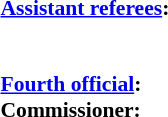<table width=50% style="font-size: 90%">
<tr>
<td><br><strong><a href='#'>Assistant referees</a>:</strong>
<br>
<br><br><strong><a href='#'>Fourth official</a>:</strong><br><strong>Commissioner:</strong>
<br></td>
</tr>
</table>
